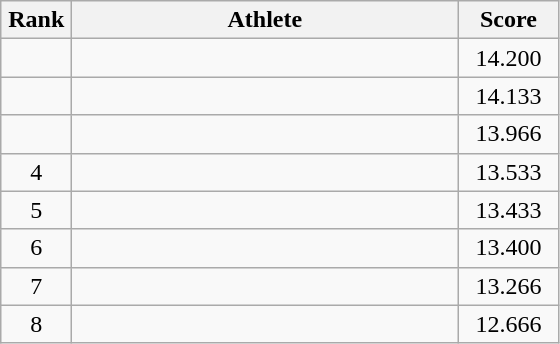<table class=wikitable style="text-align:center">
<tr>
<th width=40>Rank</th>
<th width=250>Athlete</th>
<th width=60>Score</th>
</tr>
<tr>
<td></td>
<td align=left></td>
<td>14.200</td>
</tr>
<tr>
<td></td>
<td align=left></td>
<td>14.133</td>
</tr>
<tr>
<td></td>
<td align=left></td>
<td>13.966</td>
</tr>
<tr>
<td>4</td>
<td align=left></td>
<td>13.533</td>
</tr>
<tr>
<td>5</td>
<td align=left></td>
<td>13.433</td>
</tr>
<tr>
<td>6</td>
<td align=left></td>
<td>13.400</td>
</tr>
<tr>
<td>7</td>
<td align=left></td>
<td>13.266</td>
</tr>
<tr>
<td>8</td>
<td align=left></td>
<td>12.666</td>
</tr>
</table>
